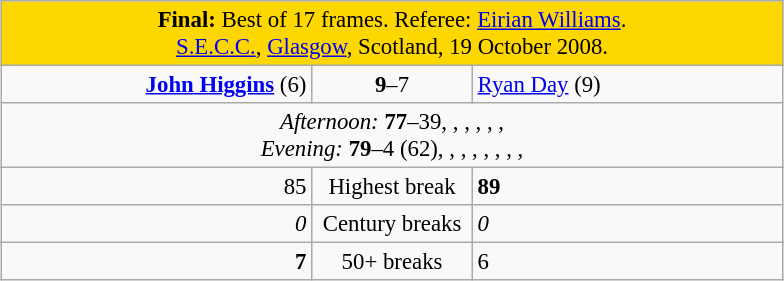<table class="wikitable" style="font-size: 95%; margin: 1em auto 1em auto;">
<tr>
<td colspan="3" align="center" bgcolor="#ffd700"><strong>Final:</strong> Best of 17 frames. Referee: <a href='#'>Eirian Williams</a>.<br><a href='#'>S.E.C.C.</a>, <a href='#'>Glasgow</a>, Scotland, 19 October 2008.</td>
</tr>
<tr>
<td width="200" align="right"><strong><a href='#'>John Higgins</a></strong> (6)<br></td>
<td width="100" align="center"><strong>9</strong>–7</td>
<td width="200"><a href='#'>Ryan Day</a> (9)<br></td>
</tr>
<tr>
<td colspan="3" align="center" style="font-size: 100%"><em>Afternoon:</em> <strong>77</strong>–39, , , , , ,  <br><em>Evening:</em> <strong>79</strong>–4 (62), , , , , , , , </td>
</tr>
<tr>
<td align="right">85</td>
<td align="center">Highest break</td>
<td align="left"><strong>89</strong></td>
</tr>
<tr>
<td align="right"><em>0</em></td>
<td align="center">Century breaks</td>
<td align="left"><em>0</em></td>
</tr>
<tr>
<td align="right"><strong>7</strong></td>
<td align="center">50+ breaks</td>
<td align="left">6</td>
</tr>
</table>
